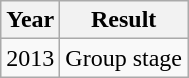<table class="wikitable">
<tr>
<th>Year</th>
<th>Result</th>
</tr>
<tr>
<td> 2013</td>
<td>Group stage</td>
</tr>
</table>
